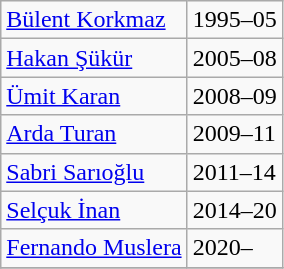<table class="wikitable">
<tr>
<td> <a href='#'>Bülent Korkmaz</a></td>
<td>1995–05</td>
</tr>
<tr>
<td> <a href='#'>Hakan Şükür</a></td>
<td>2005–08</td>
</tr>
<tr>
<td> <a href='#'>Ümit Karan</a></td>
<td>2008–09</td>
</tr>
<tr>
<td> <a href='#'>Arda Turan</a></td>
<td>2009–11</td>
</tr>
<tr>
<td> <a href='#'>Sabri Sarıoğlu</a></td>
<td>2011–14</td>
</tr>
<tr>
<td> <a href='#'>Selçuk İnan</a></td>
<td>2014–20</td>
</tr>
<tr>
<td> <a href='#'>Fernando Muslera</a></td>
<td>2020–</td>
</tr>
<tr>
</tr>
</table>
